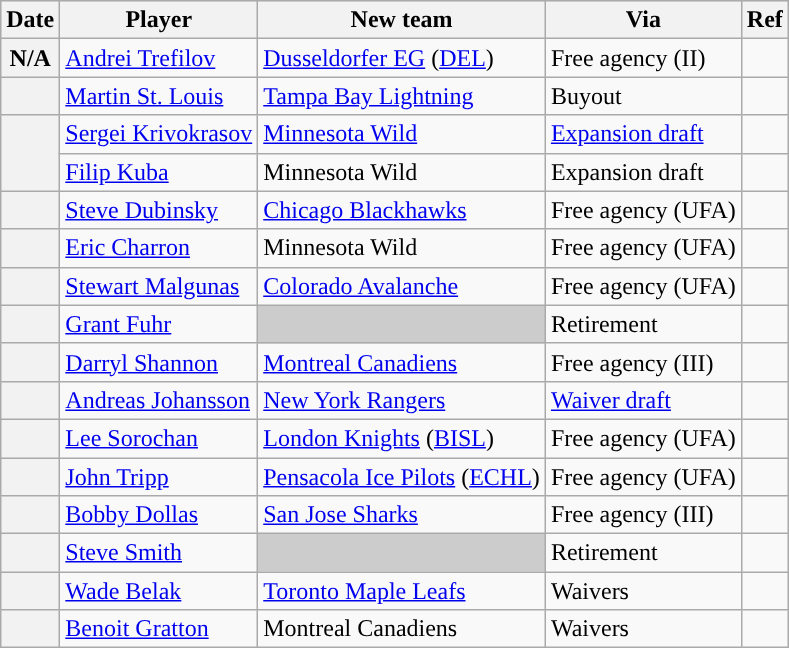<table class="wikitable plainrowheaders">
<tr style="background:#ddd; text-align:center;">
<th>Date</th>
<th>Player</th>
<th>New team</th>
<th>Via</th>
<th>Ref</th>
</tr>
<tr>
<th scope="row">N/A</th>
<td><a href='#'>Andrei Trefilov</a></td>
<td><a href='#'>Dusseldorfer EG</a> (<a href='#'>DEL</a>)</td>
<td>Free agency (II)</td>
<td></td>
</tr>
<tr>
<th scope="row"></th>
<td><a href='#'>Martin St. Louis</a></td>
<td><a href='#'>Tampa Bay Lightning</a></td>
<td>Buyout</td>
<td></td>
</tr>
<tr>
<th scope="row" rowspan=2></th>
<td><a href='#'>Sergei Krivokrasov</a></td>
<td><a href='#'>Minnesota Wild</a></td>
<td><a href='#'>Expansion draft</a></td>
<td></td>
</tr>
<tr>
<td><a href='#'>Filip Kuba</a></td>
<td>Minnesota Wild</td>
<td>Expansion draft</td>
<td></td>
</tr>
<tr>
<th scope="row"></th>
<td><a href='#'>Steve Dubinsky</a></td>
<td><a href='#'>Chicago Blackhawks</a></td>
<td>Free agency (UFA)</td>
<td></td>
</tr>
<tr>
<th scope="row"></th>
<td><a href='#'>Eric Charron</a></td>
<td>Minnesota Wild</td>
<td>Free agency (UFA)</td>
<td></td>
</tr>
<tr>
<th scope="row"></th>
<td><a href='#'>Stewart Malgunas</a></td>
<td><a href='#'>Colorado Avalanche</a></td>
<td>Free agency (UFA)</td>
<td></td>
</tr>
<tr>
<th scope="row"></th>
<td><a href='#'>Grant Fuhr</a></td>
<td style="background:#ccc"></td>
<td>Retirement</td>
<td></td>
</tr>
<tr>
<th scope="row"></th>
<td><a href='#'>Darryl Shannon</a></td>
<td><a href='#'>Montreal Canadiens</a></td>
<td>Free agency (III)</td>
<td></td>
</tr>
<tr>
<th scope="row"></th>
<td><a href='#'>Andreas Johansson</a></td>
<td><a href='#'>New York Rangers</a></td>
<td><a href='#'>Waiver draft</a></td>
<td></td>
</tr>
<tr>
<th scope="row"></th>
<td><a href='#'>Lee Sorochan</a></td>
<td><a href='#'>London Knights</a> (<a href='#'>BISL</a>)</td>
<td>Free agency (UFA)</td>
<td></td>
</tr>
<tr>
<th scope="row"></th>
<td><a href='#'>John Tripp</a></td>
<td><a href='#'>Pensacola Ice Pilots</a> (<a href='#'>ECHL</a>)</td>
<td>Free agency (UFA)</td>
<td></td>
</tr>
<tr>
<th scope="row"></th>
<td><a href='#'>Bobby Dollas</a></td>
<td><a href='#'>San Jose Sharks</a></td>
<td>Free agency (III)</td>
<td></td>
</tr>
<tr>
<th scope="row"></th>
<td><a href='#'>Steve Smith</a></td>
<td style="background:#ccc"></td>
<td>Retirement</td>
<td></td>
</tr>
<tr>
<th scope="row"></th>
<td><a href='#'>Wade Belak</a></td>
<td><a href='#'>Toronto Maple Leafs</a></td>
<td>Waivers</td>
<td></td>
</tr>
<tr>
<th scope="row"></th>
<td><a href='#'>Benoit Gratton</a></td>
<td>Montreal Canadiens</td>
<td>Waivers</td>
<td></td>
</tr>
</table>
